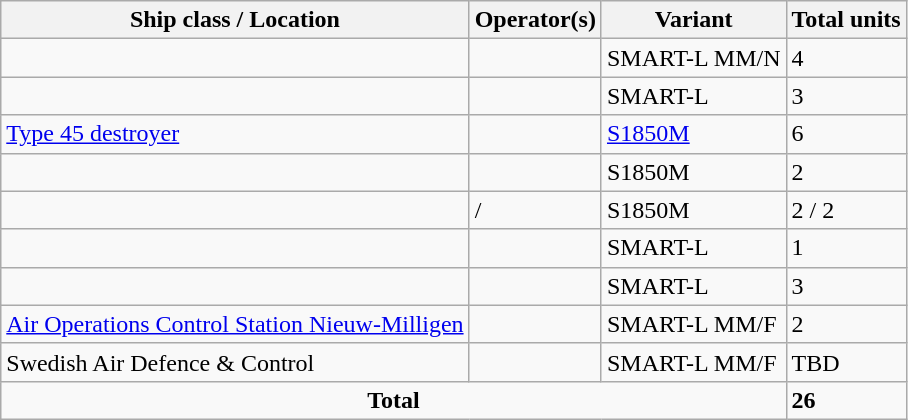<table class="wikitable">
<tr>
<th>Ship class / Location</th>
<th>Operator(s)</th>
<th>Variant</th>
<th>Total units</th>
</tr>
<tr>
<td></td>
<td></td>
<td>SMART-L MM/N</td>
<td>4</td>
</tr>
<tr>
<td></td>
<td></td>
<td>SMART-L</td>
<td>3</td>
</tr>
<tr>
<td><a href='#'>Type 45 destroyer</a></td>
<td></td>
<td><a href='#'>S1850M</a></td>
<td>6</td>
</tr>
<tr>
<td></td>
<td></td>
<td>S1850M</td>
<td>2</td>
</tr>
<tr>
<td></td>
<td> / </td>
<td>S1850M</td>
<td>2 / 2</td>
</tr>
<tr>
<td></td>
<td></td>
<td>SMART-L</td>
<td>1</td>
</tr>
<tr>
<td></td>
<td></td>
<td>SMART-L</td>
<td>3</td>
</tr>
<tr>
<td><a href='#'>Air Operations Control Station Nieuw-Milligen</a></td>
<td></td>
<td>SMART-L MM/F</td>
<td>2</td>
</tr>
<tr>
<td>Swedish Air Defence & Control</td>
<td></td>
<td>SMART-L MM/F</td>
<td>TBD</td>
</tr>
<tr>
<td colspan="3" align="center"><strong>Total</strong></td>
<td><strong>26</strong></td>
</tr>
</table>
